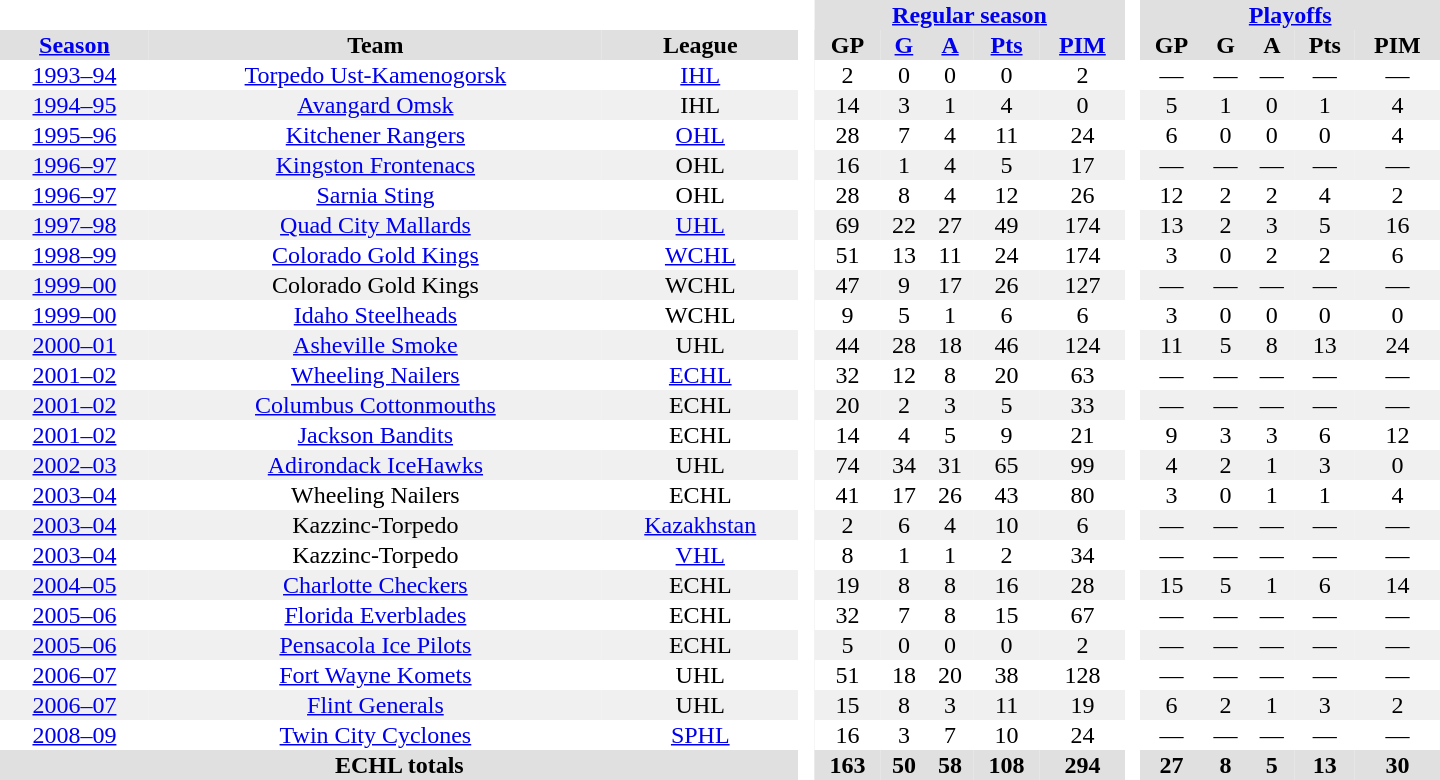<table border="0" cellpadding="1" cellspacing="0" style="text-align:center; width:60em">
<tr bgcolor="#e0e0e0">
<th colspan="3" bgcolor="#ffffff"> </th>
<th rowspan="99" bgcolor="#ffffff"> </th>
<th colspan="5"><a href='#'>Regular season</a></th>
<th rowspan="99" bgcolor="#ffffff"> </th>
<th colspan="5"><a href='#'>Playoffs</a></th>
</tr>
<tr bgcolor="#e0e0e0">
<th><a href='#'>Season</a></th>
<th>Team</th>
<th>League</th>
<th>GP</th>
<th><a href='#'>G</a></th>
<th><a href='#'>A</a></th>
<th><a href='#'>Pts</a></th>
<th><a href='#'>PIM</a></th>
<th>GP</th>
<th>G</th>
<th>A</th>
<th>Pts</th>
<th>PIM</th>
</tr>
<tr>
<td><a href='#'>1993–94</a></td>
<td><a href='#'>Torpedo Ust-Kamenogorsk</a></td>
<td><a href='#'>IHL</a></td>
<td>2</td>
<td>0</td>
<td>0</td>
<td>0</td>
<td>2</td>
<td>—</td>
<td>—</td>
<td>—</td>
<td>—</td>
<td>—</td>
</tr>
<tr bgcolor="#f0f0f0">
<td><a href='#'>1994–95</a></td>
<td><a href='#'>Avangard Omsk</a></td>
<td>IHL</td>
<td>14</td>
<td>3</td>
<td>1</td>
<td>4</td>
<td>0</td>
<td>5</td>
<td>1</td>
<td>0</td>
<td>1</td>
<td>4</td>
</tr>
<tr>
<td><a href='#'>1995–96</a></td>
<td><a href='#'>Kitchener Rangers</a></td>
<td><a href='#'>OHL</a></td>
<td>28</td>
<td>7</td>
<td>4</td>
<td>11</td>
<td>24</td>
<td>6</td>
<td>0</td>
<td>0</td>
<td>0</td>
<td>4</td>
</tr>
<tr bgcolor="#f0f0f0">
<td><a href='#'>1996–97</a></td>
<td><a href='#'>Kingston Frontenacs</a></td>
<td>OHL</td>
<td>16</td>
<td>1</td>
<td>4</td>
<td>5</td>
<td>17</td>
<td>—</td>
<td>—</td>
<td>—</td>
<td>—</td>
<td>—</td>
</tr>
<tr>
<td><a href='#'>1996–97</a></td>
<td><a href='#'>Sarnia Sting</a></td>
<td>OHL</td>
<td>28</td>
<td>8</td>
<td>4</td>
<td>12</td>
<td>26</td>
<td>12</td>
<td>2</td>
<td>2</td>
<td>4</td>
<td>2</td>
</tr>
<tr bgcolor="#f0f0f0">
<td><a href='#'>1997–98</a></td>
<td><a href='#'>Quad City Mallards</a></td>
<td><a href='#'>UHL</a></td>
<td>69</td>
<td>22</td>
<td>27</td>
<td>49</td>
<td>174</td>
<td>13</td>
<td>2</td>
<td>3</td>
<td>5</td>
<td>16</td>
</tr>
<tr>
<td><a href='#'>1998–99</a></td>
<td><a href='#'>Colorado Gold Kings</a></td>
<td><a href='#'>WCHL</a></td>
<td>51</td>
<td>13</td>
<td>11</td>
<td>24</td>
<td>174</td>
<td>3</td>
<td>0</td>
<td>2</td>
<td>2</td>
<td>6</td>
</tr>
<tr bgcolor="#f0f0f0">
<td><a href='#'>1999–00</a></td>
<td>Colorado Gold Kings</td>
<td>WCHL</td>
<td>47</td>
<td>9</td>
<td>17</td>
<td>26</td>
<td>127</td>
<td>—</td>
<td>—</td>
<td>—</td>
<td>—</td>
<td>—</td>
</tr>
<tr>
<td><a href='#'>1999–00</a></td>
<td><a href='#'>Idaho Steelheads</a></td>
<td>WCHL</td>
<td>9</td>
<td>5</td>
<td>1</td>
<td>6</td>
<td>6</td>
<td>3</td>
<td>0</td>
<td>0</td>
<td>0</td>
<td>0</td>
</tr>
<tr bgcolor="#f0f0f0">
<td><a href='#'>2000–01</a></td>
<td><a href='#'>Asheville Smoke</a></td>
<td>UHL</td>
<td>44</td>
<td>28</td>
<td>18</td>
<td>46</td>
<td>124</td>
<td>11</td>
<td>5</td>
<td>8</td>
<td>13</td>
<td>24</td>
</tr>
<tr>
<td><a href='#'>2001–02</a></td>
<td><a href='#'>Wheeling Nailers</a></td>
<td><a href='#'>ECHL</a></td>
<td>32</td>
<td>12</td>
<td>8</td>
<td>20</td>
<td>63</td>
<td>—</td>
<td>—</td>
<td>—</td>
<td>—</td>
<td>—</td>
</tr>
<tr bgcolor="#f0f0f0">
<td><a href='#'>2001–02</a></td>
<td><a href='#'>Columbus Cottonmouths</a></td>
<td>ECHL</td>
<td>20</td>
<td>2</td>
<td>3</td>
<td>5</td>
<td>33</td>
<td>—</td>
<td>—</td>
<td>—</td>
<td>—</td>
<td>—</td>
</tr>
<tr>
<td><a href='#'>2001–02</a></td>
<td><a href='#'>Jackson Bandits</a></td>
<td>ECHL</td>
<td>14</td>
<td>4</td>
<td>5</td>
<td>9</td>
<td>21</td>
<td>9</td>
<td>3</td>
<td>3</td>
<td>6</td>
<td>12</td>
</tr>
<tr bgcolor="#f0f0f0">
<td><a href='#'>2002–03</a></td>
<td><a href='#'>Adirondack IceHawks</a></td>
<td>UHL</td>
<td>74</td>
<td>34</td>
<td>31</td>
<td>65</td>
<td>99</td>
<td>4</td>
<td>2</td>
<td>1</td>
<td>3</td>
<td>0</td>
</tr>
<tr>
<td><a href='#'>2003–04</a></td>
<td>Wheeling Nailers</td>
<td>ECHL</td>
<td>41</td>
<td>17</td>
<td>26</td>
<td>43</td>
<td>80</td>
<td>3</td>
<td>0</td>
<td>1</td>
<td>1</td>
<td>4</td>
</tr>
<tr bgcolor="#f0f0f0">
<td><a href='#'>2003–04</a></td>
<td>Kazzinc-Torpedo</td>
<td><a href='#'>Kazakhstan</a></td>
<td>2</td>
<td>6</td>
<td>4</td>
<td>10</td>
<td>6</td>
<td>—</td>
<td>—</td>
<td>—</td>
<td>—</td>
<td>—</td>
</tr>
<tr>
<td><a href='#'>2003–04</a></td>
<td>Kazzinc-Torpedo</td>
<td><a href='#'>VHL</a></td>
<td>8</td>
<td>1</td>
<td>1</td>
<td>2</td>
<td>34</td>
<td>—</td>
<td>—</td>
<td>—</td>
<td>—</td>
<td>—</td>
</tr>
<tr bgcolor="#f0f0f0">
<td><a href='#'>2004–05</a></td>
<td><a href='#'>Charlotte Checkers</a></td>
<td>ECHL</td>
<td>19</td>
<td>8</td>
<td>8</td>
<td>16</td>
<td>28</td>
<td>15</td>
<td>5</td>
<td>1</td>
<td>6</td>
<td>14</td>
</tr>
<tr>
<td><a href='#'>2005–06</a></td>
<td><a href='#'>Florida Everblades</a></td>
<td>ECHL</td>
<td>32</td>
<td>7</td>
<td>8</td>
<td>15</td>
<td>67</td>
<td>—</td>
<td>—</td>
<td>—</td>
<td>—</td>
<td>—</td>
</tr>
<tr bgcolor="#f0f0f0">
<td><a href='#'>2005–06</a></td>
<td><a href='#'>Pensacola Ice Pilots</a></td>
<td>ECHL</td>
<td>5</td>
<td>0</td>
<td>0</td>
<td>0</td>
<td>2</td>
<td>—</td>
<td>—</td>
<td>—</td>
<td>—</td>
<td>—</td>
</tr>
<tr>
<td><a href='#'>2006–07</a></td>
<td><a href='#'>Fort Wayne Komets</a></td>
<td>UHL</td>
<td>51</td>
<td>18</td>
<td>20</td>
<td>38</td>
<td>128</td>
<td>—</td>
<td>—</td>
<td>—</td>
<td>—</td>
<td>—</td>
</tr>
<tr bgcolor="#f0f0f0">
<td><a href='#'>2006–07</a></td>
<td><a href='#'>Flint Generals</a></td>
<td>UHL</td>
<td>15</td>
<td>8</td>
<td>3</td>
<td>11</td>
<td>19</td>
<td>6</td>
<td>2</td>
<td>1</td>
<td>3</td>
<td>2</td>
</tr>
<tr>
<td><a href='#'>2008–09</a></td>
<td><a href='#'>Twin City Cyclones</a></td>
<td><a href='#'>SPHL</a></td>
<td>16</td>
<td>3</td>
<td>7</td>
<td>10</td>
<td>24</td>
<td>—</td>
<td>—</td>
<td>—</td>
<td>—</td>
<td>—</td>
</tr>
<tr>
</tr>
<tr ALIGN="center" bgcolor="#e0e0e0">
<th colspan="3">ECHL totals</th>
<th ALIGN="center">163</th>
<th ALIGN="center">50</th>
<th ALIGN="center">58</th>
<th ALIGN="center">108</th>
<th ALIGN="center">294</th>
<th ALIGN="center">27</th>
<th ALIGN="center">8</th>
<th ALIGN="center">5</th>
<th ALIGN="center">13</th>
<th ALIGN="center">30</th>
</tr>
</table>
